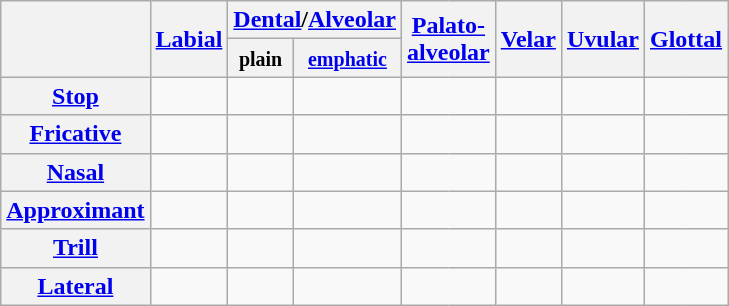<table class="wikitable">
<tr>
<th rowspan=2></th>
<th rowspan=2 colspan=2><a href='#'>Labial</a></th>
<th colspan=4><a href='#'>Dental</a>/<a href='#'>Alveolar</a></th>
<th rowspan=2 colspan=2><a href='#'>Palato-<br>alveolar</a></th>
<th rowspan=2 colspan=2><a href='#'>Velar</a></th>
<th rowspan=2 colspan=2><a href='#'>Uvular</a></th>
<th rowspan=2 colspan=2><a href='#'>Glottal</a></th>
</tr>
<tr>
<th colspan=2><small>plain</small></th>
<th colspan=2><small><a href='#'>emphatic</a></small></th>
</tr>
<tr align=center>
<th><a href='#'>Stop</a></th>
<td style="border-right: 0;"></td>
<td style="border-left: 0;"></td>
<td style="border-right: 0;"></td>
<td style="border-left: 0;"></td>
<td style="border-right: 0;"></td>
<td style="border-left: 0;"></td>
<td colspan=2></td>
<td style="border-right: 0;"></td>
<td style="border-left: 0;"></td>
<td style="border-right: 0;"></td>
<td style="border-left: 0;"></td>
<td style="border-right: 0;"></td>
<td style="border-left: 0;"></td>
</tr>
<tr align=center>
<th><a href='#'>Fricative</a></th>
<td style="border-right: 0;"></td>
<td style="border-left: 0;"></td>
<td style="border-right: 0;"></td>
<td style="border-left: 0;"></td>
<td style="border-right: 0;"></td>
<td style="border-left: 0;"></td>
<td style="border-right: 0;"></td>
<td style="border-left: 0;"></td>
<td style="border-right: 0;"></td>
<td style="border-left: 0;"></td>
<td colspan=2></td>
<td style="border-right: 0;"></td>
<td style="border-left: 0;"></td>
</tr>
<tr align=center>
<th><a href='#'>Nasal</a></th>
<td colspan=2></td>
<td colspan=2></td>
<td colspan=2></td>
<td colspan=2></td>
<td colspan=2></td>
<td colspan=2></td>
<td colspan=2></td>
</tr>
<tr align=center>
<th><a href='#'>Approximant</a></th>
<td colspan=2></td>
<td colspan=2></td>
<td colspan=2></td>
<td colspan=2></td>
<td colspan=2></td>
<td colspan=2></td>
<td colspan=2></td>
</tr>
<tr align=center>
<th><a href='#'>Trill</a></th>
<td colspan=2></td>
<td colspan=2></td>
<td colspan=2></td>
<td colspan=2></td>
<td colspan=2></td>
<td colspan=2></td>
<td colspan=2></td>
</tr>
<tr align=center>
<th><a href='#'>Lateral</a></th>
<td colspan=2></td>
<td colspan=2></td>
<td colspan=2></td>
<td colspan=2></td>
<td colspan=2></td>
<td colspan=2></td>
<td colspan=2></td>
</tr>
</table>
